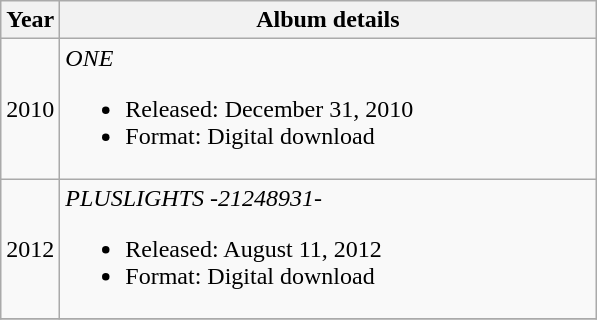<table class="wikitable" border="1">
<tr>
<th rowspan="1">Year</th>
<th rowspan="1" width="350">Album details</th>
</tr>
<tr>
<td rowspan="1">2010</td>
<td align="left"><em>ONE</em><br><ul><li>Released: December 31, 2010</li><li>Format: Digital download</li></ul></td>
</tr>
<tr>
<td rowspan="1">2012</td>
<td align="left"><em>PLUSLIGHTS -21248931-</em><br><ul><li>Released: August 11, 2012</li><li>Format: Digital download</li></ul></td>
</tr>
<tr>
</tr>
</table>
